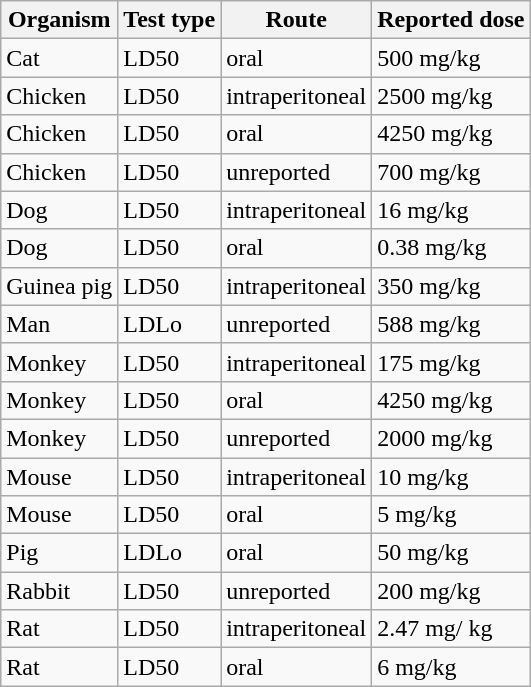<table class="wikitable">
<tr>
<th>Organism</th>
<th>Test type</th>
<th>Route</th>
<th>Reported dose</th>
</tr>
<tr>
<td>Cat</td>
<td>LD50</td>
<td>oral</td>
<td>500 mg/kg</td>
</tr>
<tr>
<td>Chicken</td>
<td>LD50</td>
<td>intraperitoneal</td>
<td>2500 mg/kg</td>
</tr>
<tr>
<td>Chicken</td>
<td>LD50</td>
<td>oral</td>
<td>4250 mg/kg</td>
</tr>
<tr>
<td>Chicken</td>
<td>LD50</td>
<td>unreported</td>
<td>700 mg/kg</td>
</tr>
<tr>
<td>Dog</td>
<td>LD50</td>
<td>intraperitoneal</td>
<td>16 mg/kg</td>
</tr>
<tr>
<td>Dog</td>
<td>LD50</td>
<td>oral</td>
<td>0.38 mg/kg</td>
</tr>
<tr>
<td>Guinea pig</td>
<td>LD50</td>
<td>intraperitoneal</td>
<td>350 mg/kg</td>
</tr>
<tr>
<td>Man</td>
<td>LDLo</td>
<td>unreported</td>
<td>588 mg/kg</td>
</tr>
<tr>
<td>Monkey</td>
<td>LD50</td>
<td>intraperitoneal</td>
<td>175 mg/kg</td>
</tr>
<tr>
<td>Monkey</td>
<td>LD50</td>
<td>oral</td>
<td>4250 mg/kg</td>
</tr>
<tr>
<td>Monkey</td>
<td>LD50</td>
<td>unreported</td>
<td>2000 mg/kg</td>
</tr>
<tr>
<td>Mouse</td>
<td>LD50</td>
<td>intraperitoneal</td>
<td>10 mg/kg</td>
</tr>
<tr>
<td>Mouse</td>
<td>LD50</td>
<td>oral</td>
<td>5 mg/kg</td>
</tr>
<tr>
<td>Pig</td>
<td>LDLo</td>
<td>oral</td>
<td>50 mg/kg</td>
</tr>
<tr>
<td>Rabbit</td>
<td>LD50</td>
<td>unreported</td>
<td>200 mg/kg</td>
</tr>
<tr>
<td>Rat</td>
<td>LD50</td>
<td>intraperitoneal</td>
<td>2.47 mg/ kg</td>
</tr>
<tr>
<td>Rat</td>
<td>LD50</td>
<td>oral</td>
<td>6 mg/kg</td>
</tr>
</table>
